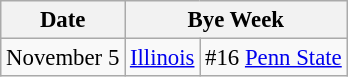<table class="wikitable" style="font-size:95%;">
<tr>
<th>Date</th>
<th colspan="2">Bye Week</th>
</tr>
<tr>
<td>November 5</td>
<td><a href='#'>Illinois</a></td>
<td>#16 <a href='#'>Penn State</a></td>
</tr>
</table>
